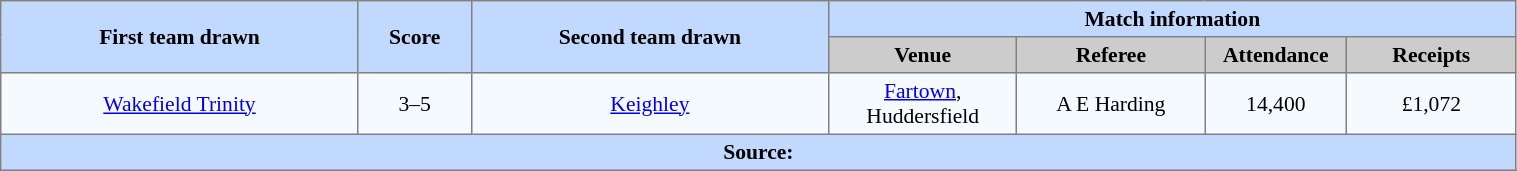<table border=1 style="border-collapse:collapse; font-size:90%; text-align:center;" cellpadding=3 cellspacing=0 width=80%>
<tr bgcolor=#C1D8FF>
<th rowspan=2; width=19%>First team drawn</th>
<th rowspan=2; width=6%>Score</th>
<th rowspan=2; width=19%>Second team drawn</th>
<th colspan=4>Match information</th>
</tr>
<tr bgcolor=#CCCCCC>
<th width=10%>Venue</th>
<th width=10%>Referee</th>
<th width=7%>Attendance</th>
<th width=9%>Receipts</th>
</tr>
<tr bgcolor=#F5FAFF>
<td><a href='#'>Wakefield Trinity</a></td>
<td>3–5</td>
<td><a href='#'>Keighley</a></td>
<td><a href='#'>Fartown</a>, Huddersfield</td>
<td>A E Harding</td>
<td>14,400</td>
<td>£1,072</td>
</tr>
<tr style="background:#c1d8ff;">
<th colspan=7>Source:</th>
</tr>
</table>
